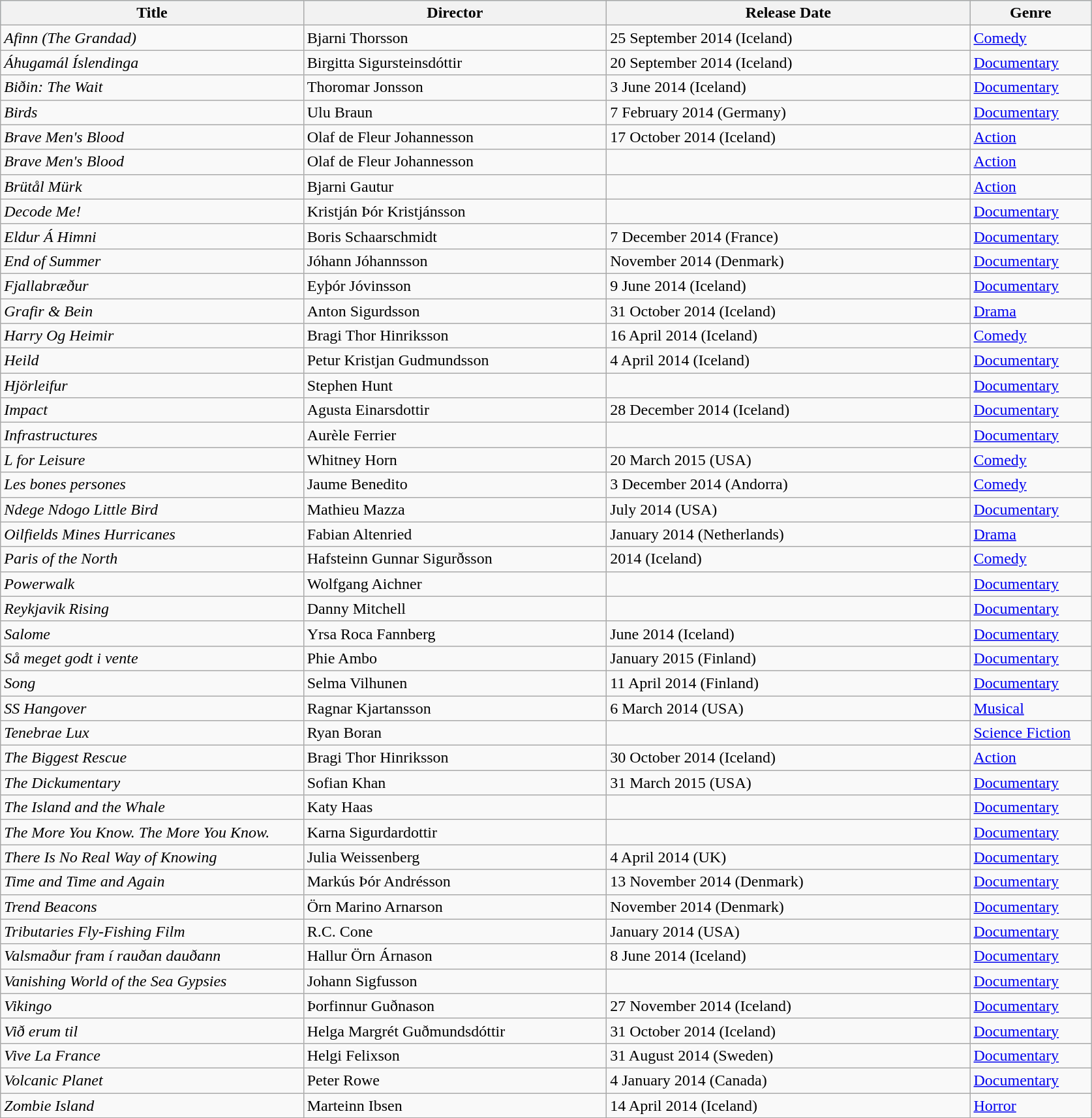<table class="wikitable">
<tr style="background:#b0e0e6; text-align:center;">
<th style="width:25%;">Title</th>
<th style="width:25%;">Director</th>
<th style="width:30%;">Release Date</th>
<th style="width:10%;">Genre</th>
</tr>
<tr>
<td><em>Afinn (The Grandad)</em></td>
<td>Bjarni Thorsson</td>
<td>25 September 2014 (Iceland)</td>
<td><a href='#'>Comedy</a></td>
</tr>
<tr>
<td><em>Áhugamál Íslendinga</em></td>
<td>Birgitta Sigursteinsdóttir</td>
<td>20 September 2014 (Iceland)</td>
<td><a href='#'>Documentary</a></td>
</tr>
<tr>
<td><em>Biðin: The Wait</em></td>
<td>Thoromar Jonsson</td>
<td>3 June 2014 (Iceland)</td>
<td><a href='#'>Documentary</a></td>
</tr>
<tr>
<td><em>Birds</em></td>
<td>Ulu Braun</td>
<td>7 February 2014 (Germany)</td>
<td><a href='#'>Documentary</a></td>
</tr>
<tr>
<td><em>Brave Men's Blood</em></td>
<td>Olaf de Fleur Johannesson</td>
<td>17 October 2014 (Iceland)</td>
<td><a href='#'>Action</a></td>
</tr>
<tr>
<td><em>Brave Men's Blood</em></td>
<td>Olaf de Fleur Johannesson</td>
<td></td>
<td><a href='#'>Action</a></td>
</tr>
<tr>
<td><em>Brütål Mürk</em></td>
<td>Bjarni Gautur</td>
<td></td>
<td><a href='#'>Action</a></td>
</tr>
<tr>
<td><em>Decode Me!</em></td>
<td>Kristján Þór Kristjánsson</td>
<td></td>
<td><a href='#'>Documentary</a></td>
</tr>
<tr>
<td><em>Eldur Á Himni</em></td>
<td>Boris Schaarschmidt</td>
<td>7 December 2014 (France)</td>
<td><a href='#'>Documentary</a></td>
</tr>
<tr>
<td><em>End of Summer</em></td>
<td>Jóhann Jóhannsson</td>
<td>November 2014 (Denmark)</td>
<td><a href='#'>Documentary</a></td>
</tr>
<tr>
<td><em>Fjallabræður</em></td>
<td>Eyþór Jóvinsson</td>
<td>9 June 2014 (Iceland)</td>
<td><a href='#'>Documentary</a></td>
</tr>
<tr>
<td><em>Grafir & Bein</em></td>
<td>Anton Sigurdsson</td>
<td>31 October 2014 (Iceland)</td>
<td><a href='#'>Drama</a></td>
</tr>
<tr>
<td><em>Harry Og Heimir</em></td>
<td>Bragi Thor Hinriksson</td>
<td>16 April 2014 (Iceland)</td>
<td><a href='#'>Comedy</a></td>
</tr>
<tr>
<td><em>Heild</em></td>
<td>Petur Kristjan Gudmundsson</td>
<td>4 April 2014 (Iceland)</td>
<td><a href='#'>Documentary</a></td>
</tr>
<tr>
<td><em>Hjörleifur</em></td>
<td>Stephen Hunt</td>
<td></td>
<td><a href='#'>Documentary</a></td>
</tr>
<tr>
<td><em>Impact</em></td>
<td>Agusta Einarsdottir</td>
<td>28 December 2014 (Iceland)</td>
<td><a href='#'>Documentary</a></td>
</tr>
<tr>
<td><em>Infrastructures</em></td>
<td>Aurèle Ferrier</td>
<td></td>
<td><a href='#'>Documentary</a></td>
</tr>
<tr>
<td><em>L for Leisure</em></td>
<td>Whitney Horn</td>
<td>20 March 2015 (USA)</td>
<td><a href='#'>Comedy</a></td>
</tr>
<tr>
<td><em>Les bones persones</em></td>
<td>Jaume Benedito</td>
<td>3 December 2014 (Andorra)</td>
<td><a href='#'>Comedy</a></td>
</tr>
<tr>
<td><em>Ndege Ndogo Little Bird</em></td>
<td>Mathieu Mazza</td>
<td>July 2014 (USA)</td>
<td><a href='#'>Documentary</a></td>
</tr>
<tr>
<td><em>Oilfields Mines Hurricanes</em></td>
<td>Fabian Altenried</td>
<td>January 2014 (Netherlands)</td>
<td><a href='#'>Drama</a></td>
</tr>
<tr>
<td><em>Paris of the North</em></td>
<td>Hafsteinn Gunnar Sigurðsson</td>
<td>2014 (Iceland)</td>
<td><a href='#'>Comedy</a></td>
</tr>
<tr>
<td><em>Powerwalk</em></td>
<td>Wolfgang Aichner</td>
<td></td>
<td><a href='#'>Documentary</a></td>
</tr>
<tr>
<td><em>Reykjavik Rising</em></td>
<td>Danny Mitchell</td>
<td></td>
<td><a href='#'>Documentary</a></td>
</tr>
<tr>
<td><em>Salome</em></td>
<td>Yrsa Roca Fannberg</td>
<td>June 2014 (Iceland)</td>
<td><a href='#'>Documentary</a></td>
</tr>
<tr>
<td><em>Så meget godt i vente</em></td>
<td>Phie Ambo</td>
<td>January 2015 (Finland)</td>
<td><a href='#'>Documentary</a></td>
</tr>
<tr>
<td><em>Song</em></td>
<td>Selma Vilhunen</td>
<td>11 April 2014 (Finland)</td>
<td><a href='#'>Documentary</a></td>
</tr>
<tr>
<td><em>SS Hangover</em></td>
<td>Ragnar Kjartansson</td>
<td>6 March 2014 (USA)</td>
<td><a href='#'>Musical</a></td>
</tr>
<tr>
<td><em>Tenebrae Lux</em></td>
<td>Ryan Boran</td>
<td></td>
<td><a href='#'>Science Fiction</a></td>
</tr>
<tr>
<td><em>The Biggest Rescue</em></td>
<td>Bragi Thor Hinriksson</td>
<td>30 October 2014 (Iceland)</td>
<td><a href='#'>Action</a></td>
</tr>
<tr>
<td><em>The Dickumentary</em></td>
<td>Sofian Khan</td>
<td>31 March 2015 (USA)</td>
<td><a href='#'>Documentary</a></td>
</tr>
<tr>
<td><em>The Island and the Whale</em></td>
<td>Katy Haas</td>
<td></td>
<td><a href='#'>Documentary</a></td>
</tr>
<tr>
<td><em>The More You Know. The More You Know.</em></td>
<td>Karna Sigurdardottir</td>
<td></td>
<td><a href='#'>Documentary</a></td>
</tr>
<tr>
<td><em>There Is No Real Way of Knowing</em></td>
<td>Julia Weissenberg</td>
<td>4 April 2014 (UK)</td>
<td><a href='#'>Documentary</a></td>
</tr>
<tr>
<td><em>Time and Time and Again</em></td>
<td>Markús Þór Andrésson</td>
<td>13 November 2014 (Denmark)</td>
<td><a href='#'>Documentary</a></td>
</tr>
<tr>
<td><em>Trend Beacons</em></td>
<td>Örn Marino Arnarson</td>
<td>November 2014 (Denmark)</td>
<td><a href='#'>Documentary</a></td>
</tr>
<tr>
<td><em>Tributaries Fly-Fishing Film</em></td>
<td>R.C. Cone</td>
<td>January 2014 (USA)</td>
<td><a href='#'>Documentary</a></td>
</tr>
<tr>
<td><em>Valsmaður fram í rauðan dauðann</em></td>
<td>Hallur Örn Árnason</td>
<td>8 June 2014 (Iceland)</td>
<td><a href='#'>Documentary</a></td>
</tr>
<tr>
<td><em>Vanishing World of the Sea Gypsies</em></td>
<td>Johann Sigfusson</td>
<td></td>
<td><a href='#'>Documentary</a></td>
</tr>
<tr>
<td><em>Vikingo</em></td>
<td>Þorfinnur Guðnason</td>
<td>27 November 2014 (Iceland)</td>
<td><a href='#'>Documentary</a></td>
</tr>
<tr>
<td><em>Við erum til</em></td>
<td>Helga Margrét Guðmundsdóttir</td>
<td>31 October 2014 (Iceland)</td>
<td><a href='#'>Documentary</a></td>
</tr>
<tr>
<td><em>Vive La France</em></td>
<td>Helgi Felixson</td>
<td>31 August 2014 (Sweden)</td>
<td><a href='#'>Documentary</a></td>
</tr>
<tr>
<td><em>Volcanic Planet</em></td>
<td>Peter Rowe</td>
<td>4 January 2014 (Canada)</td>
<td><a href='#'>Documentary</a></td>
</tr>
<tr>
<td><em>Zombie Island</em></td>
<td>Marteinn Ibsen</td>
<td>14 April 2014 (Iceland)</td>
<td><a href='#'>Horror</a></td>
</tr>
<tr>
</tr>
</table>
